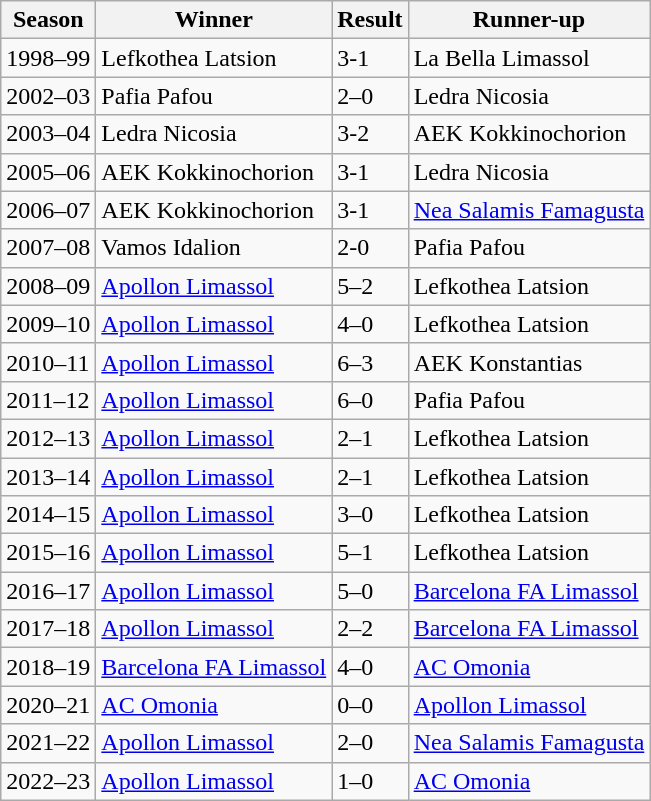<table class="sortable wikitable">
<tr>
<th>Season</th>
<th>Winner</th>
<th>Result</th>
<th>Runner-up</th>
</tr>
<tr>
<td>1998–99</td>
<td>Lefkothea Latsion</td>
<td>3-1</td>
<td>La Bella Limassol</td>
</tr>
<tr>
<td>2002–03</td>
<td>Pafia Pafou</td>
<td>2–0</td>
<td>Ledra Nicosia</td>
</tr>
<tr>
<td>2003–04</td>
<td>Ledra Nicosia</td>
<td>3-2</td>
<td>AEK Kokkinochorion</td>
</tr>
<tr>
<td>2005–06</td>
<td>AEK Kokkinochorion</td>
<td>3-1</td>
<td>Ledra Nicosia</td>
</tr>
<tr>
<td>2006–07</td>
<td>AEK Kokkinochorion</td>
<td>3-1</td>
<td><a href='#'>Nea Salamis Famagusta</a></td>
</tr>
<tr>
<td>2007–08</td>
<td>Vamos Idalion</td>
<td>2-0</td>
<td>Pafia Pafou</td>
</tr>
<tr>
<td>2008–09</td>
<td><a href='#'>Apollon Limassol</a></td>
<td>5–2</td>
<td>Lefkothea Latsion</td>
</tr>
<tr>
<td>2009–10</td>
<td><a href='#'>Apollon Limassol</a></td>
<td>4–0</td>
<td>Lefkothea Latsion</td>
</tr>
<tr>
<td>2010–11</td>
<td><a href='#'>Apollon Limassol</a></td>
<td>6–3</td>
<td>AEK Konstantias</td>
</tr>
<tr>
<td>2011–12</td>
<td><a href='#'>Apollon Limassol</a></td>
<td>6–0</td>
<td>Pafia Pafou</td>
</tr>
<tr>
<td>2012–13</td>
<td><a href='#'>Apollon Limassol</a></td>
<td>2–1</td>
<td>Lefkothea Latsion</td>
</tr>
<tr>
<td>2013–14</td>
<td><a href='#'>Apollon Limassol</a></td>
<td>2–1</td>
<td>Lefkothea Latsion</td>
</tr>
<tr>
<td>2014–15</td>
<td><a href='#'>Apollon Limassol</a></td>
<td>3–0</td>
<td>Lefkothea Latsion</td>
</tr>
<tr>
<td>2015–16</td>
<td><a href='#'>Apollon Limassol</a></td>
<td>5–1</td>
<td>Lefkothea Latsion</td>
</tr>
<tr>
<td>2016–17</td>
<td><a href='#'>Apollon Limassol</a></td>
<td>5–0</td>
<td><a href='#'>Barcelona FA Limassol</a></td>
</tr>
<tr>
<td>2017–18</td>
<td><a href='#'>Apollon Limassol</a></td>
<td>2–2 </td>
<td><a href='#'>Barcelona FA Limassol</a></td>
</tr>
<tr>
<td>2018–19</td>
<td><a href='#'>Barcelona FA Limassol</a></td>
<td>4–0</td>
<td><a href='#'>AC Omonia</a></td>
</tr>
<tr>
<td>2020–21</td>
<td><a href='#'>AC Omonia</a></td>
<td>0–0 </td>
<td><a href='#'>Apollon Limassol</a></td>
</tr>
<tr>
<td>2021–22</td>
<td><a href='#'>Apollon Limassol</a></td>
<td>2–0</td>
<td><a href='#'>Nea Salamis Famagusta</a></td>
</tr>
<tr>
<td>2022–23</td>
<td><a href='#'>Apollon Limassol</a></td>
<td>1–0</td>
<td><a href='#'>AC Omonia</a></td>
</tr>
</table>
